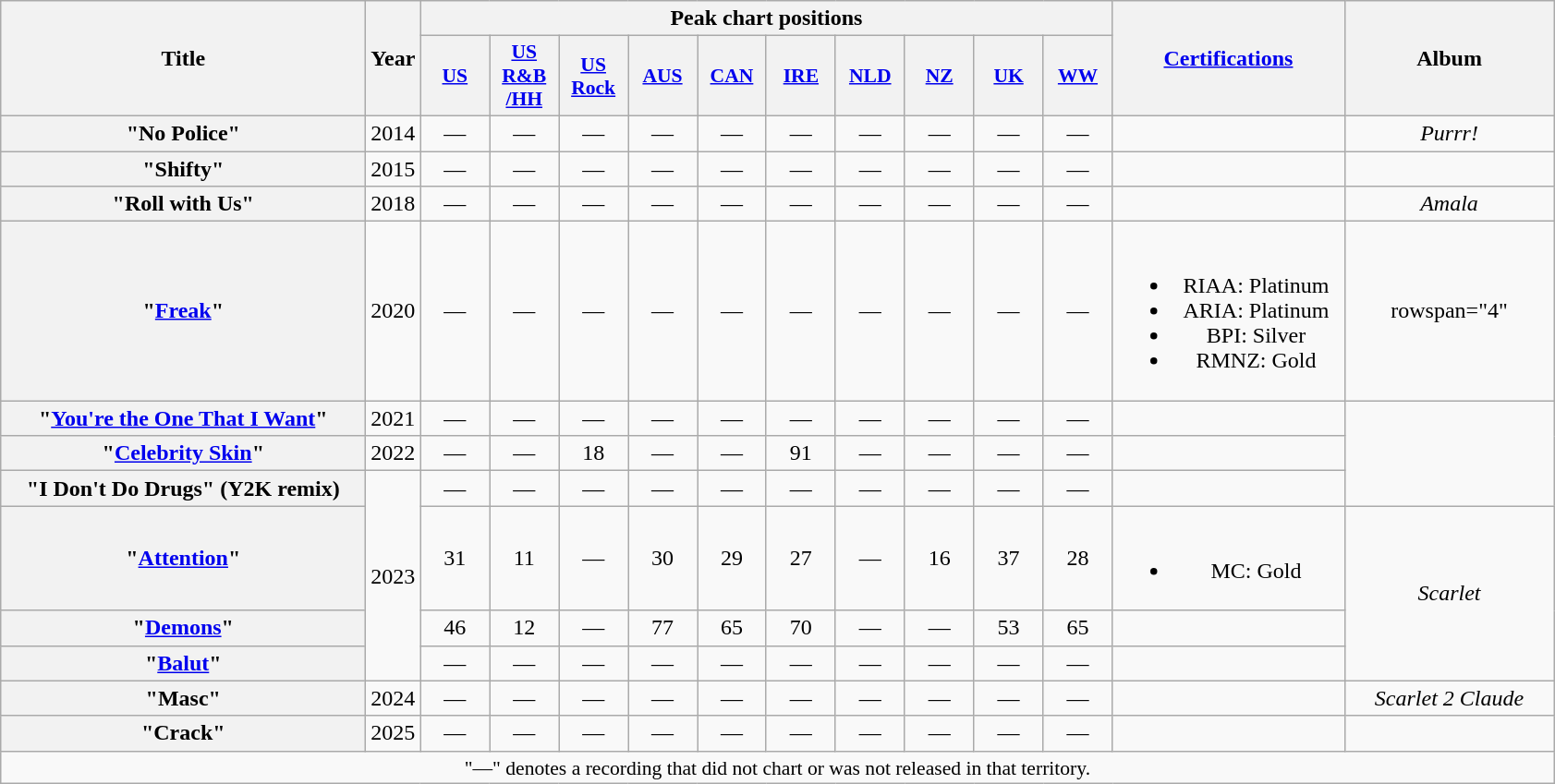<table class="wikitable plainrowheaders" style="text-align:center;">
<tr>
<th scope="col" rowspan="2" style="width:16em;">Title</th>
<th scope="col" rowspan="2" style="width:1em;">Year</th>
<th scope="col" colspan="10">Peak chart positions</th>
<th scope="col" rowspan="2" style="width:10em;"><a href='#'>Certifications</a></th>
<th scope="col" rowspan="2" style="width:9em;">Album</th>
</tr>
<tr>
<th scope="col" style="width:3em;font-size:90%;"><a href='#'>US</a><br></th>
<th scope="col" style="width:3em;font-size:90%;"><a href='#'>US<br>R&B<br>/HH</a><br></th>
<th scope="col" style="width:3em;font-size:90%;"><a href='#'>US<br>Rock</a><br></th>
<th scope="col" style="width:3em;font-size:90%;"><a href='#'>AUS</a><br></th>
<th scope="col" style="width:3em;font-size:90%;"><a href='#'>CAN</a><br></th>
<th scope="col" style="width:3em;font-size:90%;"><a href='#'>IRE</a><br></th>
<th scope="col" style="width:3em;font-size:90%"><a href='#'>NLD</a><br></th>
<th scope="col" style="width:3em;font-size:90%;"><a href='#'>NZ</a><br></th>
<th scope="col" style="width:3em;font-size:90%;"><a href='#'>UK</a><br></th>
<th scope="col" style="width:3em;font-size:90%;"><a href='#'>WW</a><br></th>
</tr>
<tr>
<th scope="row">"No Police"</th>
<td>2014</td>
<td>—</td>
<td>—</td>
<td>—</td>
<td>—</td>
<td>—</td>
<td>—</td>
<td>—</td>
<td>—</td>
<td>—</td>
<td>—</td>
<td></td>
<td><em>Purrr!</em></td>
</tr>
<tr>
<th scope="row">"Shifty"<br></th>
<td>2015</td>
<td>—</td>
<td>—</td>
<td>—</td>
<td>—</td>
<td>—</td>
<td>—</td>
<td>—</td>
<td>—</td>
<td>—</td>
<td>—</td>
<td></td>
<td></td>
</tr>
<tr>
<th scope="row">"Roll with Us"</th>
<td>2018</td>
<td>—</td>
<td>—</td>
<td>—</td>
<td>—</td>
<td>—</td>
<td>—</td>
<td>—</td>
<td>—</td>
<td>—</td>
<td>—</td>
<td></td>
<td><em>Amala</em></td>
</tr>
<tr>
<th scope="row">"<a href='#'>Freak</a>"</th>
<td>2020</td>
<td>—</td>
<td>—</td>
<td>—</td>
<td>—</td>
<td>—</td>
<td>—</td>
<td>—</td>
<td>—</td>
<td>—</td>
<td>—</td>
<td><br><ul><li>RIAA: Platinum</li><li>ARIA: Platinum</li><li>BPI: Silver</li><li>RMNZ: Gold</li></ul></td>
<td>rowspan="4" </td>
</tr>
<tr>
<th scope="row">"<a href='#'>You're the One That I Want</a>"</th>
<td>2021</td>
<td>—</td>
<td>—</td>
<td>—</td>
<td>—</td>
<td>—</td>
<td>—</td>
<td>—</td>
<td>—</td>
<td>—</td>
<td>—</td>
<td></td>
</tr>
<tr>
<th scope="row">"<a href='#'>Celebrity Skin</a>"</th>
<td>2022</td>
<td>—</td>
<td>—</td>
<td>18</td>
<td>—</td>
<td>—</td>
<td>91</td>
<td>—</td>
<td>—</td>
<td>—</td>
<td>—</td>
<td></td>
</tr>
<tr>
<th scope="row">"I Don't Do Drugs" (Y2K remix)</th>
<td rowspan="4">2023</td>
<td>—</td>
<td>—</td>
<td>—</td>
<td>—</td>
<td>—</td>
<td>—</td>
<td>—</td>
<td>—</td>
<td>—</td>
<td>—</td>
<td></td>
</tr>
<tr>
<th scope="row">"<a href='#'>Attention</a>"</th>
<td>31</td>
<td>11</td>
<td>—</td>
<td>30</td>
<td>29</td>
<td>27</td>
<td>—</td>
<td>16</td>
<td>37</td>
<td>28</td>
<td><br><ul><li>MC: Gold</li></ul></td>
<td rowspan="3"><em>Scarlet</em></td>
</tr>
<tr>
<th scope="row">"<a href='#'>Demons</a>"</th>
<td>46</td>
<td>12</td>
<td>—</td>
<td>77</td>
<td>65</td>
<td>70</td>
<td>—</td>
<td>—</td>
<td>53</td>
<td>65</td>
</tr>
<tr>
<th scope="row">"<a href='#'>Balut</a>"</th>
<td>—</td>
<td>—</td>
<td>—</td>
<td>—</td>
<td>—</td>
<td>—</td>
<td>—</td>
<td>—</td>
<td>—</td>
<td>—</td>
<td></td>
</tr>
<tr>
<th scope="row">"Masc"<br></th>
<td>2024</td>
<td>—</td>
<td>—</td>
<td>—</td>
<td>—</td>
<td>—</td>
<td>—</td>
<td>—</td>
<td>—</td>
<td>—</td>
<td>—</td>
<td></td>
<td><em>Scarlet 2 Claude</em></td>
</tr>
<tr>
<th scope="row">"Crack"</th>
<td>2025</td>
<td>—</td>
<td>—</td>
<td>—</td>
<td>—</td>
<td>—</td>
<td>—</td>
<td>—</td>
<td>—</td>
<td>—</td>
<td>—</td>
<td></td>
<td></td>
</tr>
<tr>
<td colspan="15" style="font-size:90%">"—" denotes a recording that did not chart or was not released in that territory.</td>
</tr>
</table>
